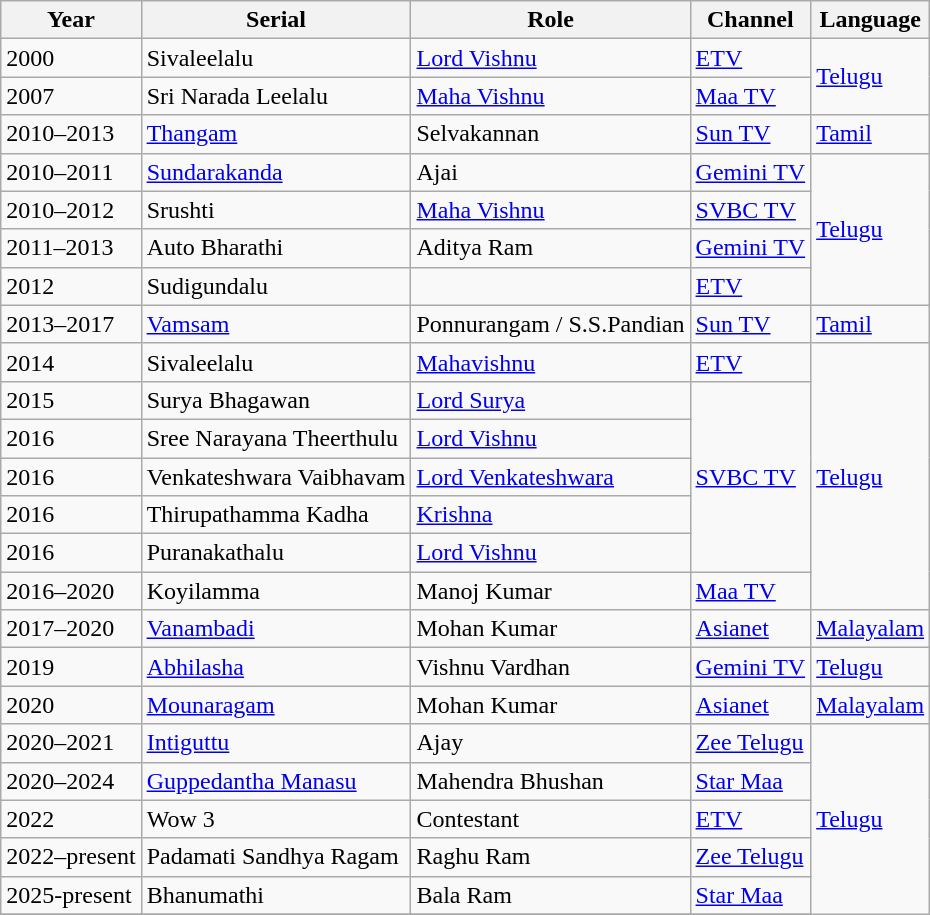<table class="wikitable">
<tr style="text-align:center;">
<th>Year</th>
<th>Serial</th>
<th>Role</th>
<th>Channel</th>
<th>Language</th>
</tr>
<tr>
<td>2000</td>
<td>Sivaleelalu</td>
<td><a href='#'>Lord Vishnu</a></td>
<td><a href='#'>ETV</a></td>
<td rowspan=2><a href='#'>Telugu</a></td>
</tr>
<tr>
<td>2007</td>
<td>Sri Narada Leelalu</td>
<td><a href='#'>Maha Vishnu</a></td>
<td><a href='#'>Maa TV</a></td>
</tr>
<tr>
<td>2010–2013</td>
<td><a href='#'>Thangam</a></td>
<td>Selvakannan</td>
<td><a href='#'>Sun TV</a></td>
<td><a href='#'>Tamil</a></td>
</tr>
<tr>
<td>2010–2011</td>
<td><a href='#'>Sundarakanda</a></td>
<td>Ajai</td>
<td><a href='#'>Gemini TV</a></td>
<td rowspan=4><a href='#'>Telugu</a></td>
</tr>
<tr>
<td>2010–2012</td>
<td>Srushti</td>
<td><a href='#'>Maha Vishnu</a></td>
<td><a href='#'>SVBC TV</a></td>
</tr>
<tr>
<td>2011–2013</td>
<td>Auto Bharathi</td>
<td>Aditya Ram</td>
<td><a href='#'>Gemini TV</a></td>
</tr>
<tr>
<td>2012</td>
<td>Sudigundalu</td>
<td></td>
<td><a href='#'>ETV</a></td>
</tr>
<tr>
<td>2013–2017</td>
<td><a href='#'>Vamsam</a></td>
<td>Ponnurangam / S.S.Pandian</td>
<td><a href='#'>Sun TV</a></td>
<td><a href='#'>Tamil</a></td>
</tr>
<tr>
<td>2014</td>
<td>Sivaleelalu</td>
<td><a href='#'>Mahavishnu</a></td>
<td><a href='#'>ETV</a></td>
<td rowspan=7><a href='#'>Telugu</a></td>
</tr>
<tr>
<td>2015</td>
<td>Surya Bhagawan</td>
<td><a href='#'>Lord Surya</a></td>
<td rowspan=5><a href='#'>SVBC TV</a></td>
</tr>
<tr>
<td>2016</td>
<td>Sree Narayana Theerthulu</td>
<td><a href='#'>Lord Vishnu</a></td>
</tr>
<tr>
<td>2016</td>
<td>Venkateshwara Vaibhavam</td>
<td><a href='#'>Lord Venkateshwara</a></td>
</tr>
<tr>
<td>2016</td>
<td>Thirupathamma Kadha</td>
<td><a href='#'>Krishna</a></td>
</tr>
<tr>
<td>2016</td>
<td>Puranakathalu</td>
<td><a href='#'>Lord Vishnu</a></td>
</tr>
<tr>
<td>2016–2020</td>
<td>Koyilamma</td>
<td>Manoj Kumar</td>
<td><a href='#'>Maa TV</a></td>
</tr>
<tr>
<td>2017–2020</td>
<td><a href='#'>Vanambadi</a></td>
<td>Mohan Kumar</td>
<td><a href='#'>Asianet</a></td>
<td><a href='#'>Malayalam</a></td>
</tr>
<tr>
<td>2019</td>
<td><a href='#'>Abhilasha</a></td>
<td>Vishnu Vardhan</td>
<td><a href='#'>Gemini TV</a></td>
<td><a href='#'>Telugu</a></td>
</tr>
<tr>
<td>2020</td>
<td><a href='#'>Mounaragam</a></td>
<td>Mohan Kumar</td>
<td><a href='#'>Asianet</a></td>
<td><a href='#'>Malayalam</a></td>
</tr>
<tr>
<td>2020–2021</td>
<td><a href='#'>Intiguttu</a></td>
<td>Ajay</td>
<td><a href='#'>Zee Telugu</a></td>
<td rowspan=6><a href='#'>Telugu</a></td>
</tr>
<tr>
<td>2020–2024</td>
<td><a href='#'>Guppedantha Manasu</a></td>
<td>Mahendra Bhushan</td>
<td><a href='#'>Star Maa</a></td>
</tr>
<tr>
<td>2022</td>
<td>Wow 3</td>
<td>Contestant</td>
<td><a href='#'>ETV</a></td>
</tr>
<tr>
<td>2022–present</td>
<td>Padamati Sandhya Ragam</td>
<td>Raghu Ram</td>
<td><a href='#'>Zee Telugu</a></td>
</tr>
<tr>
<td>2025-present</td>
<td>Bhanumathi</td>
<td>Bala Ram</td>
<td><a href='#'>Star Maa</a></td>
</tr>
<tr>
</tr>
</table>
